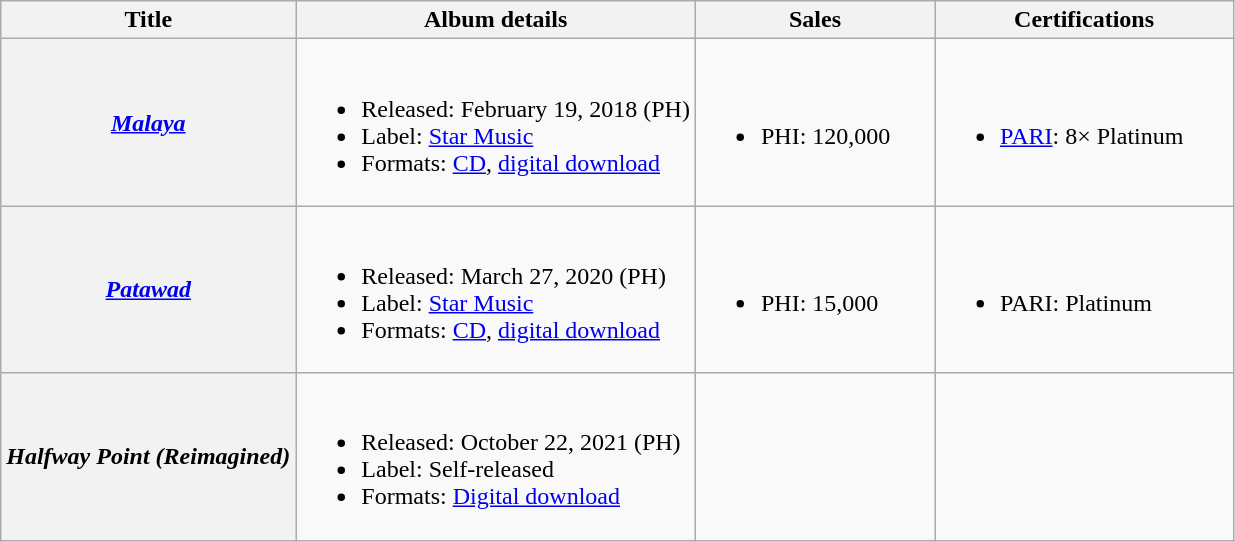<table class="wikitable plainrowheaders">
<tr>
<th>Title</th>
<th>Album details</th>
<th style="width:9.5em;">Sales</th>
<th style="width:12em;">Certifications</th>
</tr>
<tr>
<th scope="row"><em><a href='#'>Malaya</a></em></th>
<td><br><ul><li>Released: February 19, 2018 <span>(PH)</span></li><li>Label: <a href='#'>Star Music</a></li><li>Formats: <a href='#'>CD</a>, <a href='#'>digital download</a></li></ul></td>
<td><br><ul><li>PHI: 120,000</li></ul></td>
<td><br><ul><li><a href='#'>PARI</a>: 8× Platinum</li></ul></td>
</tr>
<tr>
<th scope="row"><em><a href='#'>Patawad</a></em></th>
<td><br><ul><li>Released: March 27, 2020 <span>(PH)</span></li><li>Label: <a href='#'>Star Music</a></li><li>Formats: <a href='#'>CD</a>, <a href='#'>digital download</a></li></ul></td>
<td><br><ul><li>PHI: 15,000</li></ul></td>
<td><br><ul><li>PARI: Platinum</li></ul></td>
</tr>
<tr>
<th scope="row"><em>Halfway Point (Reimagined)</em></th>
<td><br><ul><li>Released: October 22, 2021 <span>(PH)</span></li><li>Label: Self-released</li><li>Formats: <a href='#'>Digital download</a></li></ul></td>
<td></td>
<td></td>
</tr>
</table>
